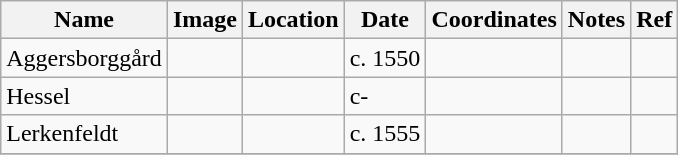<table class="wikitable sortable">
<tr>
<th>Name</th>
<th>Image</th>
<th>Location</th>
<th>Date</th>
<th>Coordinates</th>
<th>Notes</th>
<th>Ref</th>
</tr>
<tr>
<td>Aggersborggård</td>
<td></td>
<td></td>
<td>c. 1550</td>
<td></td>
<td></td>
<td></td>
</tr>
<tr>
<td>Hessel</td>
<td></td>
<td></td>
<td>c-</td>
<td></td>
<td></td>
<td></td>
</tr>
<tr>
<td>Lerkenfeldt</td>
<td></td>
<td></td>
<td>c. 1555</td>
<td></td>
<td></td>
<td></td>
</tr>
<tr>
</tr>
</table>
